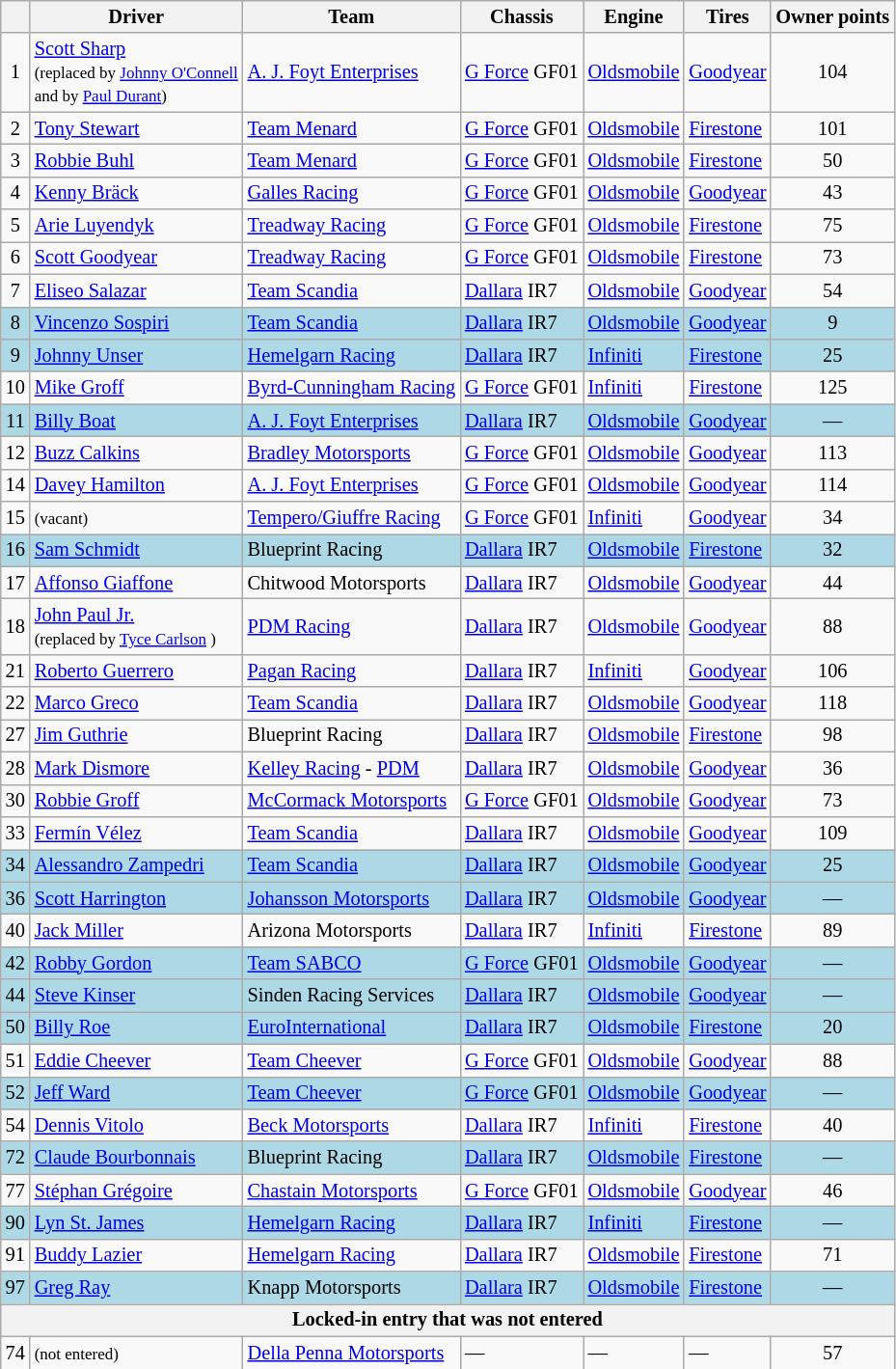<table class="wikitable sortable" style="font-size: 85%;">
<tr>
<th align=center></th>
<th>Driver</th>
<th>Team</th>
<th>Chassis</th>
<th>Engine</th>
<th>Tires</th>
<th>Owner points</th>
</tr>
<tr>
<td align="center">1</td>
<td> <a href='#'>Scott Sharp</a><br><small>(replaced by  <a href='#'>Johnny O'Connell</a><br>and by  <a href='#'>Paul Durant</a>)</small></td>
<td><a href='#'>A. J. Foyt Enterprises</a></td>
<td><a href='#'>G Force</a> GF01</td>
<td><a href='#'>Oldsmobile</a></td>
<td><a href='#'>Goodyear</a></td>
<td align="center">104</td>
</tr>
<tr>
<td align="center">2</td>
<td> <a href='#'>Tony Stewart</a></td>
<td><a href='#'>Team Menard</a></td>
<td><a href='#'>G Force</a> GF01</td>
<td><a href='#'>Oldsmobile</a></td>
<td><a href='#'>Firestone</a></td>
<td align="center">101</td>
</tr>
<tr>
<td align="center">3</td>
<td> <a href='#'>Robbie Buhl</a></td>
<td><a href='#'>Team Menard</a></td>
<td><a href='#'>G Force</a> GF01</td>
<td><a href='#'>Oldsmobile</a></td>
<td><a href='#'>Firestone</a></td>
<td align="center">50</td>
</tr>
<tr>
<td align="center">4</td>
<td> <a href='#'>Kenny Bräck</a> </td>
<td><a href='#'>Galles Racing</a></td>
<td><a href='#'>G Force</a> GF01</td>
<td><a href='#'>Oldsmobile</a></td>
<td><a href='#'>Goodyear</a></td>
<td align="center">43</td>
</tr>
<tr>
<td align="center">5</td>
<td> <a href='#'>Arie Luyendyk</a> </td>
<td><a href='#'>Treadway Racing</a></td>
<td><a href='#'>G Force</a> GF01</td>
<td><a href='#'>Oldsmobile</a></td>
<td><a href='#'>Firestone</a></td>
<td align="center">75</td>
</tr>
<tr>
<td align="center">6</td>
<td> <a href='#'>Scott Goodyear</a></td>
<td><a href='#'>Treadway Racing</a></td>
<td><a href='#'>G Force</a> GF01</td>
<td><a href='#'>Oldsmobile</a></td>
<td><a href='#'>Firestone</a></td>
<td align="center">73</td>
</tr>
<tr>
<td align="center">7</td>
<td> <a href='#'>Eliseo Salazar</a></td>
<td><a href='#'>Team Scandia</a></td>
<td><a href='#'>Dallara</a> IR7</td>
<td><a href='#'>Oldsmobile</a></td>
<td><a href='#'>Goodyear</a></td>
<td align="center">54</td>
</tr>
<tr>
<td style="background:lightblue" align="center">8</td>
<td style="background:lightblue"> <a href='#'>Vincenzo Sospiri</a> </td>
<td style="background:lightblue"><a href='#'>Team Scandia</a></td>
<td style="background:lightblue"><a href='#'>Dallara</a> IR7</td>
<td style="background:lightblue"><a href='#'>Oldsmobile</a></td>
<td style="background:lightblue"><a href='#'>Goodyear</a></td>
<td style="background:lightblue" align="center">9</td>
</tr>
<tr>
<td style="background:lightblue" align="center">9</td>
<td style="background:lightblue"> <a href='#'>Johnny Unser</a></td>
<td style="background:lightblue"><a href='#'>Hemelgarn Racing</a></td>
<td style="background:lightblue"><a href='#'>Dallara</a> IR7</td>
<td style="background:lightblue"><a href='#'>Infiniti</a></td>
<td style="background:lightblue"><a href='#'>Firestone</a></td>
<td style="background:lightblue" align="center">25</td>
</tr>
<tr>
<td align="center">10</td>
<td> <a href='#'>Mike Groff</a></td>
<td><a href='#'>Byrd-Cunningham Racing</a></td>
<td><a href='#'>G Force</a> GF01</td>
<td><a href='#'>Infiniti</a></td>
<td><a href='#'>Firestone</a></td>
<td align="center">125</td>
</tr>
<tr>
<td style="background:lightblue" align="center">11</td>
<td style="background:lightblue"> <a href='#'>Billy Boat</a> </td>
<td style="background:lightblue"><a href='#'>A. J. Foyt Enterprises</a></td>
<td style="background:lightblue"><a href='#'>Dallara</a> IR7</td>
<td style="background:lightblue"><a href='#'>Oldsmobile</a></td>
<td style="background:lightblue"><a href='#'>Goodyear</a></td>
<td style="background:lightblue" align="center">—</td>
</tr>
<tr>
<td align="center">12</td>
<td> <a href='#'>Buzz Calkins</a></td>
<td><a href='#'>Bradley Motorsports</a></td>
<td><a href='#'>G Force</a> GF01</td>
<td><a href='#'>Oldsmobile</a></td>
<td><a href='#'>Goodyear</a></td>
<td align="center">113</td>
</tr>
<tr>
<td align="center">14</td>
<td> <a href='#'>Davey Hamilton</a></td>
<td><a href='#'>A. J. Foyt Enterprises</a></td>
<td><a href='#'>G Force</a> GF01</td>
<td><a href='#'>Oldsmobile</a></td>
<td><a href='#'>Goodyear</a></td>
<td align="center">114</td>
</tr>
<tr>
<td align="center">15</td>
<td><small>(vacant)</small></td>
<td><a href='#'>Tempero/Giuffre Racing</a></td>
<td><a href='#'>G Force</a> GF01</td>
<td><a href='#'>Infiniti</a></td>
<td><a href='#'>Goodyear</a></td>
<td align="center">34</td>
</tr>
<tr>
<td style="background:lightblue" align="center">16</td>
<td style="background:lightblue"> <a href='#'>Sam Schmidt</a> </td>
<td style="background:lightblue">Blueprint Racing</td>
<td style="background:lightblue"><a href='#'>Dallara</a> IR7</td>
<td style="background:lightblue"><a href='#'>Oldsmobile</a></td>
<td style="background:lightblue"><a href='#'>Firestone</a></td>
<td style="background:lightblue" align="center">32</td>
</tr>
<tr>
<td align="center">17</td>
<td> <a href='#'>Affonso Giaffone</a> </td>
<td>Chitwood Motorsports</td>
<td><a href='#'>Dallara</a> IR7</td>
<td><a href='#'>Oldsmobile</a></td>
<td><a href='#'>Goodyear</a></td>
<td align="center">44</td>
</tr>
<tr>
<td align="center">18</td>
<td> <a href='#'>John Paul Jr.</a><br><small>(replaced by  <a href='#'>Tyce Carlson</a> )</small></td>
<td><a href='#'>PDM Racing</a></td>
<td><a href='#'>Dallara</a> IR7</td>
<td><a href='#'>Oldsmobile</a></td>
<td><a href='#'>Goodyear</a></td>
<td align="center">88</td>
</tr>
<tr>
<td align="center">21</td>
<td> <a href='#'>Roberto Guerrero</a></td>
<td><a href='#'>Pagan Racing</a></td>
<td><a href='#'>Dallara</a> IR7</td>
<td><a href='#'>Infiniti</a></td>
<td><a href='#'>Goodyear</a></td>
<td align="center">106</td>
</tr>
<tr>
<td align="center">22</td>
<td> <a href='#'>Marco Greco</a></td>
<td><a href='#'>Team Scandia</a></td>
<td><a href='#'>Dallara</a> IR7</td>
<td><a href='#'>Oldsmobile</a></td>
<td><a href='#'>Goodyear</a></td>
<td align="center">118</td>
</tr>
<tr>
<td align="center">27</td>
<td> <a href='#'>Jim Guthrie</a></td>
<td>Blueprint Racing</td>
<td><a href='#'>Dallara</a> IR7</td>
<td><a href='#'>Oldsmobile</a></td>
<td><a href='#'>Firestone</a></td>
<td align="center">98</td>
</tr>
<tr>
<td align="center">28</td>
<td> <a href='#'>Mark Dismore</a></td>
<td><a href='#'>Kelley Racing</a> - <a href='#'>PDM</a></td>
<td><a href='#'>Dallara</a> IR7</td>
<td><a href='#'>Oldsmobile</a></td>
<td><a href='#'>Goodyear</a></td>
<td align="center">36</td>
</tr>
<tr>
<td align="center">30</td>
<td> <a href='#'>Robbie Groff</a> </td>
<td><a href='#'>McCormack Motorsports</a></td>
<td><a href='#'>G Force</a> GF01</td>
<td><a href='#'>Oldsmobile</a></td>
<td><a href='#'>Goodyear</a></td>
<td align="center">73</td>
</tr>
<tr>
<td align="center">33</td>
<td> <a href='#'>Fermín Vélez</a></td>
<td><a href='#'>Team Scandia</a></td>
<td><a href='#'>Dallara</a> IR7</td>
<td><a href='#'>Oldsmobile</a></td>
<td><a href='#'>Goodyear</a></td>
<td align="center">109</td>
</tr>
<tr>
<td style="background:lightblue" align="center">34</td>
<td style="background:lightblue"> <a href='#'>Alessandro Zampedri</a></td>
<td style="background:lightblue"><a href='#'>Team Scandia</a></td>
<td style="background:lightblue"><a href='#'>Dallara</a> IR7</td>
<td style="background:lightblue"><a href='#'>Oldsmobile</a></td>
<td style="background:lightblue"><a href='#'>Goodyear</a></td>
<td style="background:lightblue" align="center">25</td>
</tr>
<tr>
<td style="background:lightblue" align="center">36</td>
<td style="background:lightblue"> <a href='#'>Scott Harrington</a></td>
<td style="background:lightblue"><a href='#'>Johansson Motorsports</a></td>
<td style="background:lightblue"><a href='#'>Dallara</a> IR7</td>
<td style="background:lightblue"><a href='#'>Oldsmobile</a></td>
<td style="background:lightblue"><a href='#'>Goodyear</a></td>
<td style="background:lightblue" align="center">—</td>
</tr>
<tr>
<td align="center">40</td>
<td> <a href='#'>Jack Miller</a> </td>
<td>Arizona Motorsports</td>
<td><a href='#'>Dallara</a> IR7</td>
<td><a href='#'>Infiniti</a></td>
<td><a href='#'>Firestone</a></td>
<td align="center">89</td>
</tr>
<tr>
<td style="background:lightblue" align="center">42</td>
<td style="background:lightblue"> <a href='#'>Robby Gordon</a></td>
<td style="background:lightblue"><a href='#'>Team SABCO</a></td>
<td style="background:lightblue"><a href='#'>G Force</a> GF01</td>
<td style="background:lightblue"><a href='#'>Oldsmobile</a></td>
<td style="background:lightblue"><a href='#'>Goodyear</a></td>
<td style="background:lightblue" align="center">—</td>
</tr>
<tr>
<td style="background:lightblue" align="center">44</td>
<td style="background:lightblue"> <a href='#'>Steve Kinser</a> </td>
<td style="background:lightblue">Sinden Racing Services</td>
<td style="background:lightblue"><a href='#'>Dallara</a> IR7</td>
<td style="background:lightblue"><a href='#'>Oldsmobile</a></td>
<td style="background:lightblue"><a href='#'>Goodyear</a></td>
<td style="background:lightblue" align="center">—</td>
</tr>
<tr>
<td style="background:lightblue" align="center">50</td>
<td style="background:lightblue"> <a href='#'>Billy Roe</a> </td>
<td style="background:lightblue"><a href='#'>EuroInternational</a></td>
<td style="background:lightblue"><a href='#'>Dallara</a> IR7</td>
<td style="background:lightblue"><a href='#'>Oldsmobile</a></td>
<td style="background:lightblue"><a href='#'>Firestone</a></td>
<td style="background:lightblue" align="center">20</td>
</tr>
<tr>
<td align="center">51</td>
<td> <a href='#'>Eddie Cheever</a></td>
<td><a href='#'>Team Cheever</a></td>
<td><a href='#'>G Force</a> GF01</td>
<td><a href='#'>Oldsmobile</a></td>
<td><a href='#'>Goodyear</a></td>
<td align="center">88</td>
</tr>
<tr>
<td style="background:lightblue" align="center">52</td>
<td style="background:lightblue"> <a href='#'>Jeff Ward</a> </td>
<td style="background:lightblue"><a href='#'>Team Cheever</a></td>
<td style="background:lightblue"><a href='#'>G Force</a> GF01</td>
<td style="background:lightblue"><a href='#'>Oldsmobile</a></td>
<td style="background:lightblue"><a href='#'>Goodyear</a></td>
<td style="background:lightblue" align="center">—</td>
</tr>
<tr>
<td align="center">54</td>
<td> <a href='#'>Dennis Vitolo</a></td>
<td><a href='#'>Beck Motorsports</a></td>
<td><a href='#'>Dallara</a> IR7</td>
<td><a href='#'>Infiniti</a></td>
<td><a href='#'>Firestone</a></td>
<td align="center">40</td>
</tr>
<tr>
<td style="background:lightblue" align="center">72</td>
<td style="background:lightblue"> <a href='#'>Claude Bourbonnais</a> </td>
<td style="background:lightblue">Blueprint Racing</td>
<td style="background:lightblue"><a href='#'>Dallara</a> IR7</td>
<td style="background:lightblue"><a href='#'>Oldsmobile</a></td>
<td style="background:lightblue"><a href='#'>Firestone</a></td>
<td style="background:lightblue" align="center">—</td>
</tr>
<tr>
<td align="center">77</td>
<td> <a href='#'>Stéphan Grégoire</a></td>
<td><a href='#'>Chastain Motorsports</a></td>
<td><a href='#'>G Force</a> GF01</td>
<td><a href='#'>Oldsmobile</a></td>
<td><a href='#'>Goodyear</a></td>
<td align="center">46</td>
</tr>
<tr>
<td style="background:lightblue" align="center">90</td>
<td style="background:lightblue"> <a href='#'>Lyn St. James</a></td>
<td style="background:lightblue"><a href='#'>Hemelgarn Racing</a></td>
<td style="background:lightblue"><a href='#'>Dallara</a> IR7</td>
<td style="background:lightblue"><a href='#'>Infiniti</a></td>
<td style="background:lightblue"><a href='#'>Firestone</a></td>
<td style="background:lightblue" align="center">—</td>
</tr>
<tr>
<td align="center">91</td>
<td> <a href='#'>Buddy Lazier</a> </td>
<td><a href='#'>Hemelgarn Racing</a></td>
<td><a href='#'>Dallara</a> IR7</td>
<td><a href='#'>Oldsmobile</a></td>
<td><a href='#'>Firestone</a></td>
<td align="center">71</td>
</tr>
<tr>
<td style="background:lightblue" align="center">97</td>
<td style="background:lightblue"> <a href='#'>Greg Ray</a> </td>
<td style="background:lightblue">Knapp Motorsports</td>
<td style="background:lightblue"><a href='#'>Dallara</a> IR7</td>
<td style="background:lightblue"><a href='#'>Oldsmobile</a></td>
<td style="background:lightblue"><a href='#'>Firestone</a></td>
<td style="background:lightblue" align="center">—</td>
</tr>
<tr>
<th colspan="7">Locked-in entry that was not entered</th>
</tr>
<tr>
<td align="center">74</td>
<td><small>(not entered)</small></td>
<td><a href='#'>Della Penna Motorsports</a></td>
<td>—</td>
<td>—</td>
<td>—</td>
<td align="center">57</td>
</tr>
</table>
